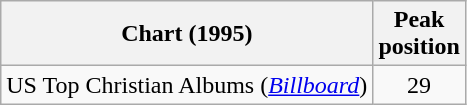<table class="wikitable">
<tr>
<th>Chart (1995)</th>
<th>Peak<br>position</th>
</tr>
<tr>
<td>US Top Christian Albums (<em><a href='#'>Billboard</a></em>)</td>
<td style="text-align:center;">29</td>
</tr>
</table>
